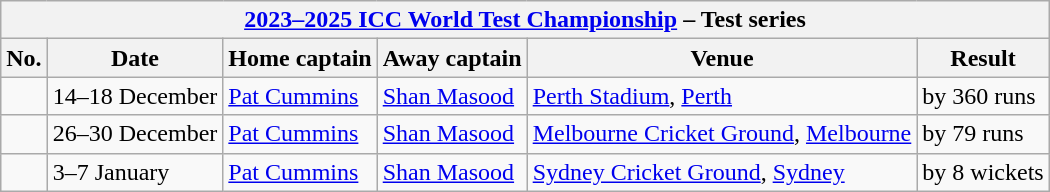<table class="wikitable">
<tr>
<th colspan="9"><a href='#'>2023–2025 ICC World Test Championship</a> – Test series</th>
</tr>
<tr>
<th>No.</th>
<th>Date</th>
<th>Home captain</th>
<th>Away captain</th>
<th>Venue</th>
<th>Result</th>
</tr>
<tr>
<td></td>
<td>14–18 December</td>
<td><a href='#'>Pat Cummins</a></td>
<td><a href='#'>Shan Masood</a></td>
<td><a href='#'>Perth Stadium</a>, <a href='#'>Perth</a></td>
<td> by 360 runs</td>
</tr>
<tr>
<td></td>
<td>26–30 December</td>
<td><a href='#'>Pat Cummins</a></td>
<td><a href='#'>Shan Masood</a></td>
<td><a href='#'>Melbourne Cricket Ground</a>, <a href='#'>Melbourne</a></td>
<td> by 79 runs</td>
</tr>
<tr>
<td></td>
<td>3–7 January</td>
<td><a href='#'>Pat Cummins</a></td>
<td><a href='#'>Shan Masood</a></td>
<td><a href='#'>Sydney Cricket Ground</a>, <a href='#'>Sydney</a></td>
<td> by 8 wickets</td>
</tr>
</table>
